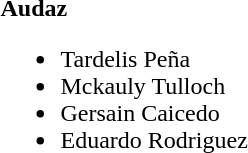<table>
<tr>
<td><strong>Audaz</strong><br><ul><li> Tardelis Peña</li><li> Mckauly Tulloch </li><li> Gersain Caicedo</li><li> Eduardo Rodriguez</li></ul></td>
</tr>
</table>
